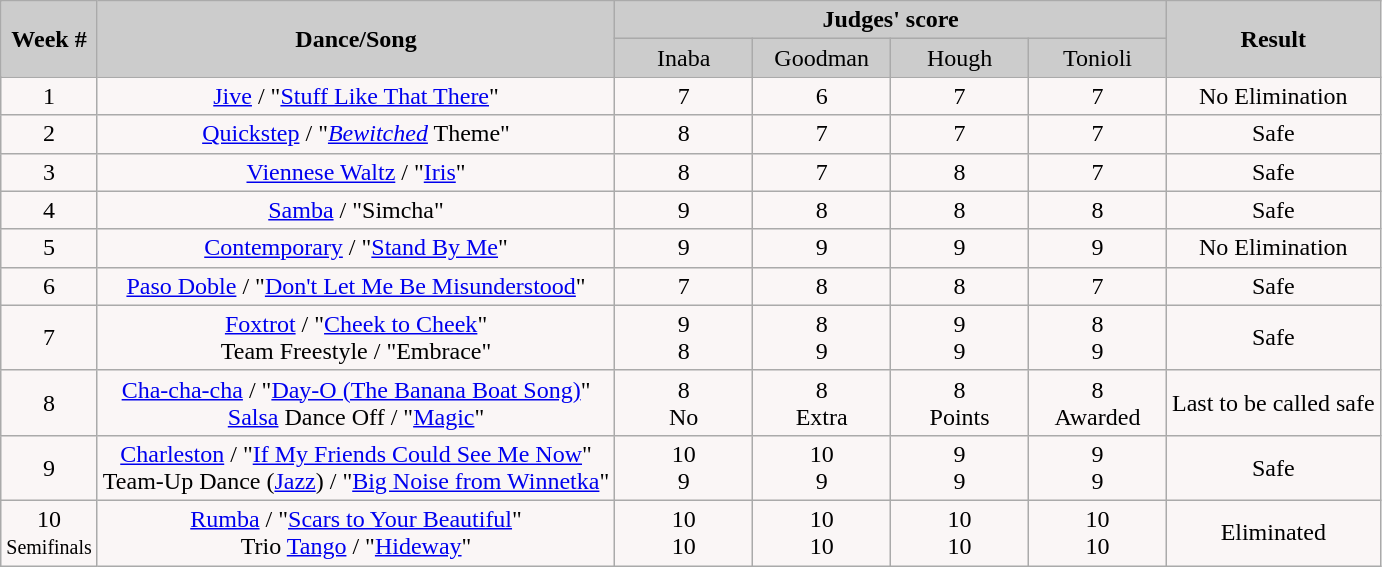<table class="wikitable" style="float:left;">
<tr style="text-align:Center; background:#ccc;">
<td rowspan="2"><strong>Week #</strong></td>
<td rowspan="2"><strong>Dance/Song</strong></td>
<td colspan="4"><strong>Judges' score</strong></td>
<td rowspan="2"><strong>Result</strong></td>
</tr>
<tr style="text-align:center; background:#ccc;">
<td style="width:10%; ">Inaba</td>
<td style="width:10%; ">Goodman</td>
<td style="width:10%; ">Hough</td>
<td style="width:10%; ">Tonioli</td>
</tr>
<tr style="text-align:center; background:#faf6f6;">
<td>1</td>
<td><a href='#'>Jive</a> / "<a href='#'>Stuff Like That There</a>"</td>
<td>7</td>
<td>6</td>
<td>7</td>
<td>7</td>
<td>No Elimination</td>
</tr>
<tr style="text-align:center; background:#faf6f6;">
<td>2</td>
<td><a href='#'>Quickstep</a> / "<em><a href='#'>Bewitched</a></em> Theme"</td>
<td>8</td>
<td>7</td>
<td>7</td>
<td>7</td>
<td>Safe</td>
</tr>
<tr style="text-align:center; background:#faf6f6;">
<td>3</td>
<td><a href='#'>Viennese Waltz</a> / "<a href='#'>Iris</a>"</td>
<td>8</td>
<td>7</td>
<td>8</td>
<td>7</td>
<td>Safe</td>
</tr>
<tr style="text-align:center; background:#faf6f6;">
<td>4</td>
<td><a href='#'>Samba</a> / "Simcha"</td>
<td>9</td>
<td>8</td>
<td>8</td>
<td>8</td>
<td>Safe</td>
</tr>
<tr style="text-align:center; background:#faf6f6;">
<td>5</td>
<td><a href='#'>Contemporary</a> / "<a href='#'>Stand By Me</a>"</td>
<td>9</td>
<td>9</td>
<td>9</td>
<td>9</td>
<td>No Elimination</td>
</tr>
<tr style="text-align:center; background:#faf6f6;">
<td>6</td>
<td><a href='#'>Paso Doble</a> / "<a href='#'>Don't Let Me Be Misunderstood</a>"</td>
<td>7</td>
<td>8</td>
<td>8</td>
<td>7</td>
<td>Safe</td>
</tr>
<tr style="text-align:center; background:#faf6f6;">
<td>7</td>
<td><a href='#'>Foxtrot</a> / "<a href='#'>Cheek to Cheek</a>"<br>Team Freestyle / "Embrace"</td>
<td>9<br>8</td>
<td>8<br>9</td>
<td>9<br>9</td>
<td>8<br>9</td>
<td>Safe</td>
</tr>
<tr style="text-align:center; background:#faf6f6;">
<td>8</td>
<td><a href='#'>Cha-cha-cha</a> / "<a href='#'>Day-O (The Banana Boat Song)</a>"<br><a href='#'>Salsa</a> Dance Off / "<a href='#'>Magic</a>"</td>
<td>8<br>No</td>
<td>8<br>Extra</td>
<td>8<br>Points</td>
<td>8<br>Awarded</td>
<td>Last to be called safe</td>
</tr>
<tr style="text-align:center; background:#faf6f6;">
<td>9</td>
<td><a href='#'>Charleston</a> / "<a href='#'>If My Friends Could See Me Now</a>"<br>Team-Up Dance (<a href='#'>Jazz</a>) / "<a href='#'>Big Noise from Winnetka</a>"</td>
<td>10<br>9</td>
<td>10<br>9</td>
<td>9<br>9</td>
<td>9<br>9</td>
<td>Safe</td>
</tr>
<tr style="text-align:center; background:#faf6f6;">
<td>10<br><small>Semifinals</small></td>
<td><a href='#'>Rumba</a> / "<a href='#'>Scars to Your Beautiful</a>"<br>Trio <a href='#'>Tango</a> / "<a href='#'>Hideway</a>"</td>
<td>10<br>10</td>
<td>10<br>10</td>
<td>10<br>10</td>
<td>10<br>10</td>
<td>Eliminated</td>
</tr>
</table>
